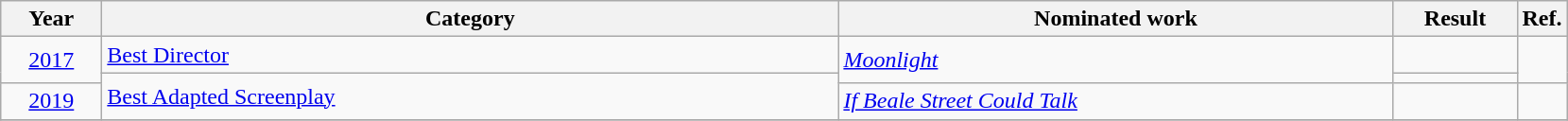<table class=wikitable>
<tr>
<th scope="col" style="width:4em;">Year</th>
<th scope="col" style="width:32em;">Category</th>
<th scope="col" style="width:24em;">Nominated work</th>
<th scope="col" style="width:5em;">Result</th>
<th>Ref.</th>
</tr>
<tr>
<td style="text-align:center;", rowspan="2"><a href='#'>2017</a></td>
<td><a href='#'>Best Director</a></td>
<td rowspan="2"><em><a href='#'>Moonlight</a></em></td>
<td></td>
<td rowspan="2"></td>
</tr>
<tr>
<td rowspan="2"><a href='#'>Best Adapted Screenplay</a></td>
<td></td>
</tr>
<tr>
<td align="center"><a href='#'>2019</a></td>
<td><em><a href='#'>If Beale Street Could Talk</a></em></td>
<td></td>
<td></td>
</tr>
<tr>
</tr>
</table>
